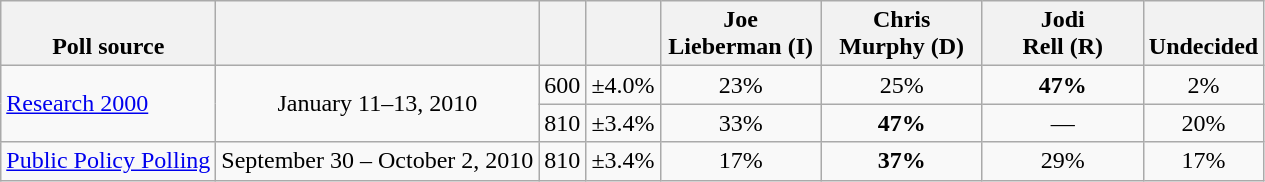<table class="wikitable" style="text-align:center">
<tr valign=bottom>
<th>Poll source</th>
<th></th>
<th></th>
<th></th>
<th style="width:100px;">Joe<br>Lieberman (I)</th>
<th style="width:100px;">Chris<br>Murphy (D)</th>
<th style="width:100px;">Jodi<br>Rell (R)</th>
<th>Undecided</th>
</tr>
<tr>
<td align=left rowspan=2><a href='#'>Research 2000</a></td>
<td rowspan=2 style="text-align:center;">January 11–13, 2010</td>
<td>600</td>
<td>±4.0%</td>
<td>23%</td>
<td>25%</td>
<td><strong>47%</strong></td>
<td>2%</td>
</tr>
<tr>
<td>810</td>
<td>±3.4%</td>
<td>33%</td>
<td><strong>47%</strong></td>
<td>—</td>
<td>20%</td>
</tr>
<tr>
<td align=left rowspan=2><a href='#'>Public Policy Polling</a></td>
<td rowspan=2 style="text-align:center;">September 30 – October 2, 2010</td>
<td>810</td>
<td>±3.4%</td>
<td>17%</td>
<td><strong>37%</strong></td>
<td>29%</td>
<td>17%</td>
</tr>
</table>
